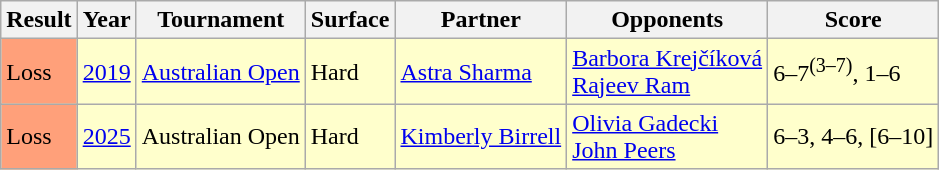<table class="sortable wikitable">
<tr>
<th>Result</th>
<th>Year</th>
<th>Tournament</th>
<th>Surface</th>
<th>Partner</th>
<th>Opponents</th>
<th class="unsortable">Score</th>
</tr>
<tr style="background:#FFC;">
<td bgcolor=ffa07a>Loss</td>
<td><a href='#'>2019</a></td>
<td><a href='#'>Australian Open</a></td>
<td>Hard</td>
<td> <a href='#'>Astra Sharma</a></td>
<td> <a href='#'>Barbora Krejčíková</a> <br>  <a href='#'>Rajeev Ram</a></td>
<td>6–7<sup>(3–7)</sup>, 1–6</td>
</tr>
<tr style="background:#FFFFCC;">
<td bgcolor=ffa07a>Loss</td>
<td><a href='#'>2025</a></td>
<td>Australian Open</td>
<td>Hard</td>
<td> <a href='#'>Kimberly Birrell</a></td>
<td> <a href='#'>Olivia Gadecki</a><br> <a href='#'>John Peers</a></td>
<td>6–3, 4–6, [6–10]</td>
</tr>
</table>
